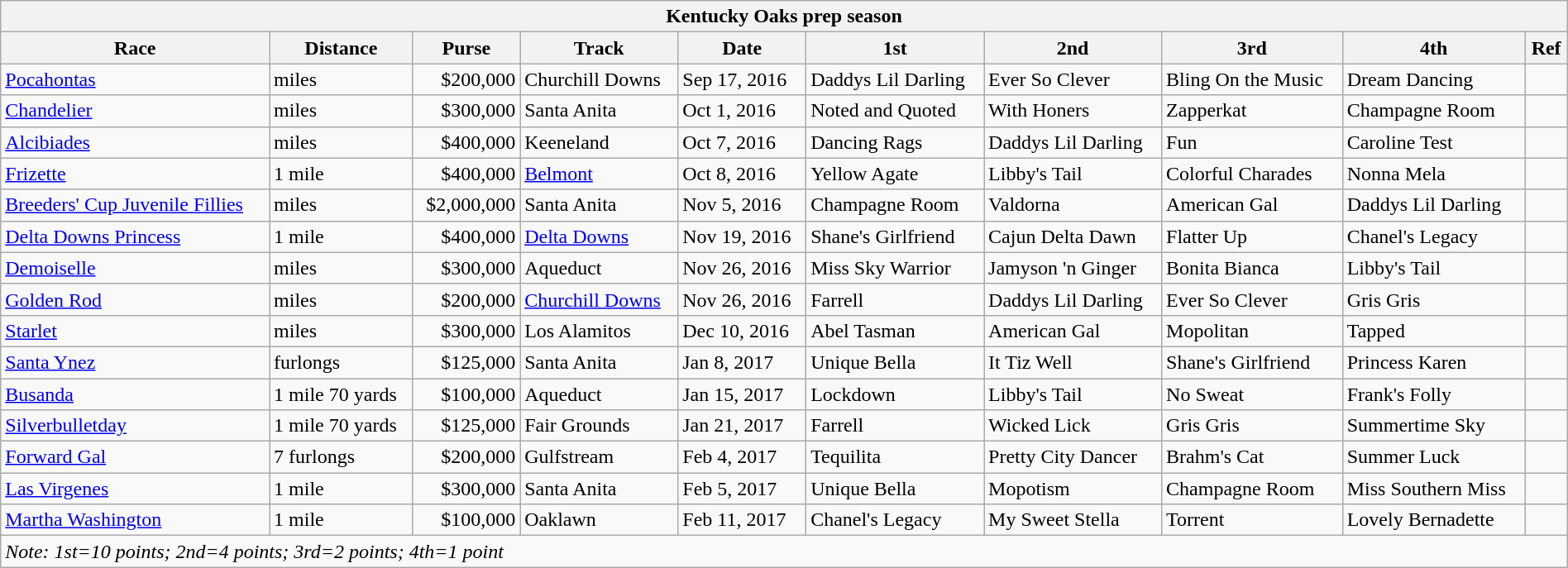<table class=wikitable style="width:100%">
<tr>
<th colspan=10>Kentucky Oaks prep season</th>
</tr>
<tr>
<th>Race</th>
<th>Distance</th>
<th>Purse</th>
<th>Track</th>
<th>Date</th>
<th>1st</th>
<th>2nd</th>
<th>3rd</th>
<th>4th</th>
<th>Ref</th>
</tr>
<tr>
<td><a href='#'>Pocahontas</a></td>
<td> miles</td>
<td align=right>$200,000</td>
<td>Churchill Downs</td>
<td>Sep 17, 2016</td>
<td>Daddys Lil Darling</td>
<td>Ever So Clever</td>
<td>Bling On the Music</td>
<td>Dream Dancing</td>
<td></td>
</tr>
<tr>
<td><a href='#'>Chandelier</a></td>
<td> miles</td>
<td align=right>$300,000</td>
<td>Santa Anita</td>
<td>Oct 1, 2016</td>
<td>Noted and Quoted</td>
<td>With Honers</td>
<td>Zapperkat</td>
<td>Champagne Room</td>
<td></td>
</tr>
<tr>
<td><a href='#'>Alcibiades</a></td>
<td> miles</td>
<td align=right>$400,000</td>
<td>Keeneland</td>
<td>Oct 7, 2016</td>
<td>Dancing Rags</td>
<td>Daddys Lil Darling</td>
<td>Fun</td>
<td>Caroline Test</td>
<td></td>
</tr>
<tr>
<td><a href='#'>Frizette</a></td>
<td>1 mile</td>
<td align=right>$400,000</td>
<td><a href='#'>Belmont</a></td>
<td>Oct 8, 2016</td>
<td>Yellow Agate</td>
<td>Libby's Tail</td>
<td>Colorful Charades</td>
<td>Nonna Mela</td>
<td></td>
</tr>
<tr>
<td><a href='#'>Breeders' Cup Juvenile Fillies</a></td>
<td> miles</td>
<td align=right>$2,000,000</td>
<td>Santa Anita</td>
<td>Nov 5, 2016</td>
<td>Champagne Room</td>
<td>Valdorna</td>
<td>American Gal</td>
<td>Daddys Lil Darling</td>
<td></td>
</tr>
<tr>
<td><a href='#'>Delta Downs Princess</a></td>
<td>1 mile</td>
<td align=right>$400,000</td>
<td><a href='#'>Delta Downs</a></td>
<td>Nov 19, 2016</td>
<td>Shane's Girlfriend</td>
<td>Cajun Delta Dawn</td>
<td>Flatter Up</td>
<td>Chanel's Legacy</td>
<td></td>
</tr>
<tr>
<td><a href='#'>Demoiselle</a></td>
<td> miles</td>
<td align=right>$300,000</td>
<td>Aqueduct</td>
<td>Nov 26, 2016</td>
<td>Miss Sky Warrior</td>
<td>Jamyson 'n Ginger</td>
<td>Bonita Bianca</td>
<td>Libby's Tail</td>
<td></td>
</tr>
<tr>
<td><a href='#'>Golden Rod</a></td>
<td> miles</td>
<td align=right>$200,000</td>
<td><a href='#'>Churchill Downs</a></td>
<td>Nov 26, 2016</td>
<td>Farrell</td>
<td>Daddys Lil Darling</td>
<td>Ever So Clever</td>
<td>Gris Gris</td>
<td></td>
</tr>
<tr>
<td><a href='#'>Starlet</a></td>
<td> miles</td>
<td align=right>$300,000</td>
<td>Los Alamitos</td>
<td>Dec 10, 2016</td>
<td>Abel Tasman</td>
<td>American Gal</td>
<td>Mopolitan</td>
<td>Tapped</td>
<td></td>
</tr>
<tr>
<td><a href='#'>Santa Ynez</a></td>
<td> furlongs</td>
<td align=right>$125,000</td>
<td>Santa Anita</td>
<td>Jan 8, 2017</td>
<td>Unique Bella</td>
<td>It Tiz Well</td>
<td>Shane's Girlfriend</td>
<td>Princess Karen</td>
<td></td>
</tr>
<tr>
<td><a href='#'>Busanda</a></td>
<td>1 mile 70 yards</td>
<td align=right>$100,000</td>
<td>Aqueduct</td>
<td>Jan 15, 2017</td>
<td>Lockdown</td>
<td>Libby's Tail</td>
<td>No Sweat</td>
<td>Frank's Folly</td>
<td></td>
</tr>
<tr>
<td><a href='#'>Silverbulletday</a></td>
<td>1 mile 70 yards</td>
<td align=right>$125,000</td>
<td>Fair Grounds</td>
<td>Jan 21, 2017</td>
<td>Farrell</td>
<td>Wicked Lick</td>
<td>Gris Gris</td>
<td>Summertime Sky</td>
<td></td>
</tr>
<tr>
<td><a href='#'>Forward Gal</a></td>
<td>7 furlongs</td>
<td align=right>$200,000</td>
<td>Gulfstream</td>
<td>Feb 4, 2017</td>
<td>Tequilita</td>
<td>Pretty City Dancer</td>
<td>Brahm's Cat</td>
<td>Summer Luck</td>
<td></td>
</tr>
<tr>
<td><a href='#'>Las Virgenes</a></td>
<td>1 mile</td>
<td align=right>$300,000</td>
<td>Santa Anita</td>
<td>Feb 5, 2017</td>
<td>Unique Bella</td>
<td>Mopotism</td>
<td>Champagne Room</td>
<td>Miss Southern Miss</td>
<td></td>
</tr>
<tr>
<td><a href='#'>Martha Washington</a></td>
<td>1 mile</td>
<td align=right>$100,000</td>
<td>Oaklawn</td>
<td>Feb 11, 2017</td>
<td>Chanel's Legacy</td>
<td>My Sweet Stella</td>
<td>Torrent</td>
<td>Lovely Bernadette</td>
<td></td>
</tr>
<tr>
<td colspan=10><em>Note: 1st=10 points; 2nd=4 points; 3rd=2 points; 4th=1 point</em></td>
</tr>
</table>
